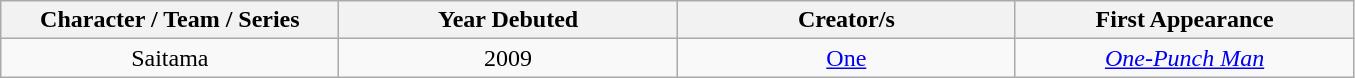<table class="wikitable" style="text-align:center">
<tr>
<th style="width:20%;">Character / Team / Series</th>
<th style="width:20%;">Year Debuted</th>
<th style="width:20%;">Creator/s</th>
<th style="width:20%;">First Appearance</th>
</tr>
<tr>
<td>Saitama</td>
<td>2009</td>
<td><a href='#'>One</a></td>
<td><em><a href='#'>One-Punch Man</a></em></td>
</tr>
</table>
